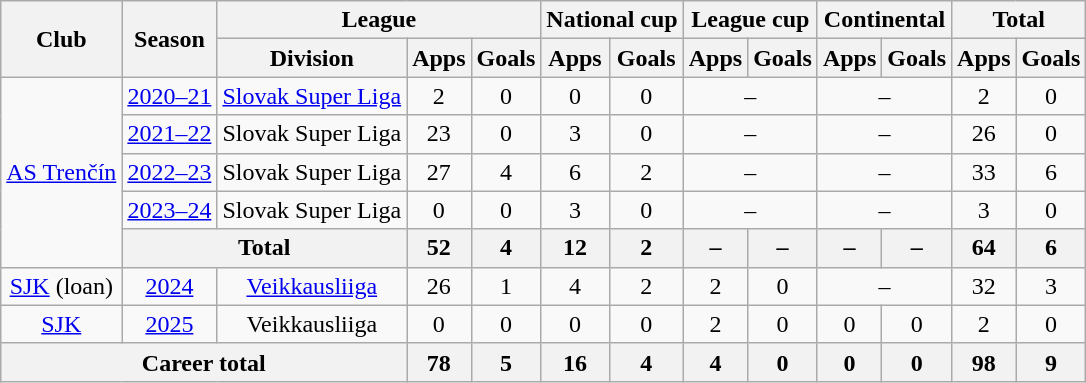<table class="wikitable" style="text-align:center">
<tr>
<th rowspan="2">Club</th>
<th rowspan="2">Season</th>
<th colspan="3">League</th>
<th colspan="2">National cup</th>
<th colspan="2">League cup</th>
<th colspan="2">Continental</th>
<th colspan="2">Total</th>
</tr>
<tr>
<th>Division</th>
<th>Apps</th>
<th>Goals</th>
<th>Apps</th>
<th>Goals</th>
<th>Apps</th>
<th>Goals</th>
<th>Apps</th>
<th>Goals</th>
<th>Apps</th>
<th>Goals</th>
</tr>
<tr>
<td rowspan="5"><a href='#'>AS Trenčín</a></td>
<td><a href='#'>2020–21</a></td>
<td><a href='#'>Slovak Super Liga</a></td>
<td>2</td>
<td>0</td>
<td>0</td>
<td>0</td>
<td colspan="2">–</td>
<td colspan="2">–</td>
<td>2</td>
<td>0</td>
</tr>
<tr>
<td><a href='#'>2021–22</a></td>
<td>Slovak Super Liga</td>
<td>23</td>
<td>0</td>
<td>3</td>
<td>0</td>
<td colspan="2">–</td>
<td colspan="2">–</td>
<td>26</td>
<td>0</td>
</tr>
<tr>
<td><a href='#'>2022–23</a></td>
<td>Slovak Super Liga</td>
<td>27</td>
<td>4</td>
<td>6</td>
<td>2</td>
<td colspan="2">–</td>
<td colspan="2">–</td>
<td>33</td>
<td>6</td>
</tr>
<tr>
<td><a href='#'>2023–24</a></td>
<td>Slovak Super Liga</td>
<td>0</td>
<td>0</td>
<td>3</td>
<td>0</td>
<td colspan="2">–</td>
<td colspan="2">–</td>
<td>3</td>
<td>0</td>
</tr>
<tr>
<th colspan="2">Total</th>
<th>52</th>
<th>4</th>
<th>12</th>
<th>2</th>
<th>–</th>
<th>–</th>
<th>–</th>
<th>–</th>
<th>64</th>
<th>6</th>
</tr>
<tr>
<td><a href='#'>SJK</a> (loan)</td>
<td><a href='#'>2024</a></td>
<td><a href='#'>Veikkausliiga</a></td>
<td>26</td>
<td>1</td>
<td>4</td>
<td>2</td>
<td>2</td>
<td>0</td>
<td colspan="2">–</td>
<td>32</td>
<td>3</td>
</tr>
<tr>
<td><a href='#'>SJK</a></td>
<td><a href='#'>2025</a></td>
<td>Veikkausliiga</td>
<td>0</td>
<td>0</td>
<td>0</td>
<td>0</td>
<td>2</td>
<td>0</td>
<td>0</td>
<td>0</td>
<td>2</td>
<td>0</td>
</tr>
<tr>
<th colspan="3">Career total</th>
<th>78</th>
<th>5</th>
<th>16</th>
<th>4</th>
<th>4</th>
<th>0</th>
<th>0</th>
<th>0</th>
<th>98</th>
<th>9</th>
</tr>
</table>
